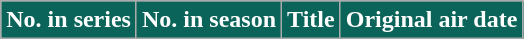<table class="wikitable plainrowheaders">
<tr bgcolor="#0B6459" style="color:white">
<th style="background:#0B6459;">No. in series</th>
<th style="background:#0B6459;">No. in season</th>
<th style="background:#0B6459;">Title</th>
<th style="background:#0B6459;">Original air date<br>


















</th>
</tr>
</table>
